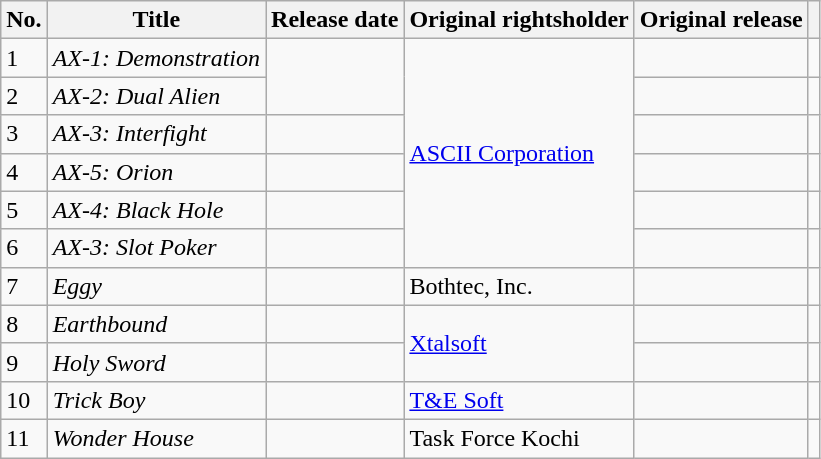<table class="wikitable sortable" width="auto">
<tr>
<th>No.</th>
<th>Title</th>
<th>Release date</th>
<th>Original rightsholder</th>
<th>Original release</th>
<th></th>
</tr>
<tr>
<td>1</td>
<td><em>AX-1: Demonstration</em></td>
<td rowspan="2"></td>
<td rowspan="6"><a href='#'>ASCII Corporation</a></td>
<td></td>
<td></td>
</tr>
<tr>
<td>2</td>
<td><em>AX-2: Dual Alien</em></td>
<td></td>
<td></td>
</tr>
<tr>
<td>3</td>
<td><em>AX-3: Interfight</em></td>
<td></td>
<td></td>
<td></td>
</tr>
<tr>
<td>4</td>
<td><em>AX-5: Orion</em></td>
<td></td>
<td></td>
<td></td>
</tr>
<tr>
<td>5</td>
<td><em>AX-4: Black Hole</em></td>
<td></td>
<td></td>
<td></td>
</tr>
<tr>
<td>6</td>
<td><em>AX-3: Slot Poker</em></td>
<td></td>
<td></td>
<td></td>
</tr>
<tr>
<td>7</td>
<td><em>Eggy</em></td>
<td></td>
<td>Bothtec, Inc.</td>
<td></td>
<td></td>
</tr>
<tr>
<td>8</td>
<td><em>Earthbound</em></td>
<td></td>
<td rowspan="2"><a href='#'>Xtalsoft</a></td>
<td></td>
<td></td>
</tr>
<tr>
<td>9</td>
<td><em>Holy Sword</em></td>
<td></td>
<td></td>
<td></td>
</tr>
<tr>
<td>10</td>
<td><em>Trick Boy</em></td>
<td></td>
<td><a href='#'>T&E Soft</a></td>
<td></td>
<td></td>
</tr>
<tr>
<td>11</td>
<td><em>Wonder House</em></td>
<td></td>
<td>Task Force Kochi</td>
<td></td>
<td></td>
</tr>
</table>
